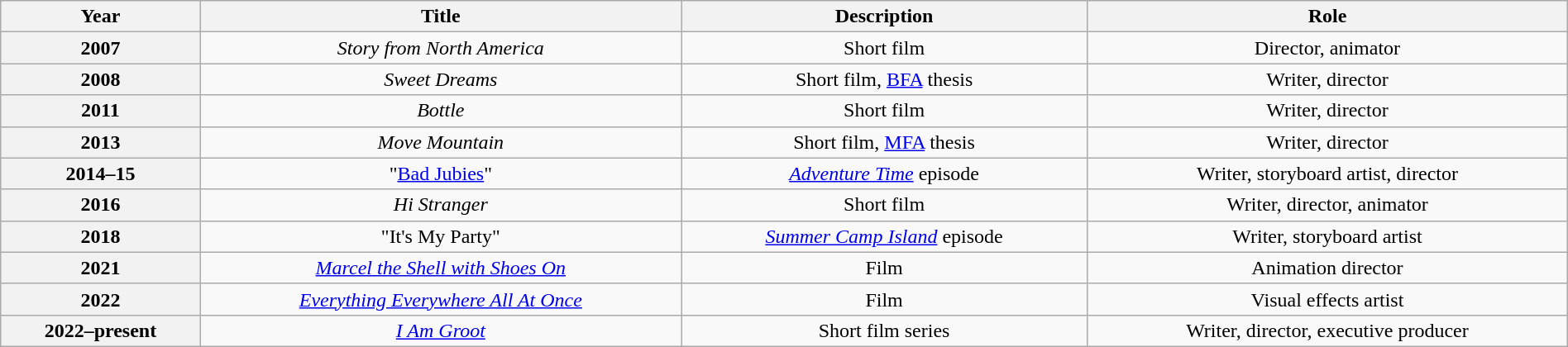<table class="wikitable plainrowheaders" style="text-align:center;width:100%;">
<tr>
<th scope="col">Year</th>
<th scope="col">Title</th>
<th scope="col">Description</th>
<th scope="col">Role</th>
</tr>
<tr>
<th scope="row" style="text-align:center;">2007</th>
<td><em>Story from North America</em></td>
<td>Short film</td>
<td>Director, animator</td>
</tr>
<tr>
<th scope="row" style="text-align:center;">2008</th>
<td><em>Sweet Dreams</em></td>
<td>Short film, <a href='#'>BFA</a> thesis</td>
<td>Writer, director</td>
</tr>
<tr>
<th scope="row" style="text-align:center;">2011</th>
<td><em>Bottle</em></td>
<td>Short film</td>
<td>Writer, director</td>
</tr>
<tr>
<th scope="row" style="text-align:center;">2013</th>
<td><em>Move Mountain</em></td>
<td>Short film, <a href='#'>MFA</a> thesis</td>
<td>Writer, director</td>
</tr>
<tr>
<th scope="row" style="text-align:center;">2014–15</th>
<td>"<a href='#'>Bad Jubies</a>"</td>
<td><em><a href='#'>Adventure Time</a></em> episode</td>
<td>Writer, storyboard artist, director</td>
</tr>
<tr>
<th scope="row" style="text-align:center;">2016</th>
<td><em>Hi Stranger</em></td>
<td>Short film</td>
<td>Writer, director, animator</td>
</tr>
<tr>
<th scope="row" style="text-align:center;">2018</th>
<td>"It's My Party"</td>
<td><em><a href='#'>Summer Camp Island</a></em> episode</td>
<td>Writer, storyboard artist</td>
</tr>
<tr>
<th scope="row" style="text-align:center;">2021</th>
<td><a href='#'><em>Marcel the Shell with Shoes On</em></a></td>
<td>Film</td>
<td>Animation director</td>
</tr>
<tr>
<th scope="row" style="text-align:center;">2022</th>
<td><em><a href='#'>Everything Everywhere All At Once</a></em></td>
<td>Film</td>
<td>Visual effects artist</td>
</tr>
<tr>
<th scope="row" style="text-align:center;">2022–present</th>
<td><em><a href='#'>I Am Groot</a></em></td>
<td>Short film series</td>
<td>Writer, director, executive producer</td>
</tr>
</table>
